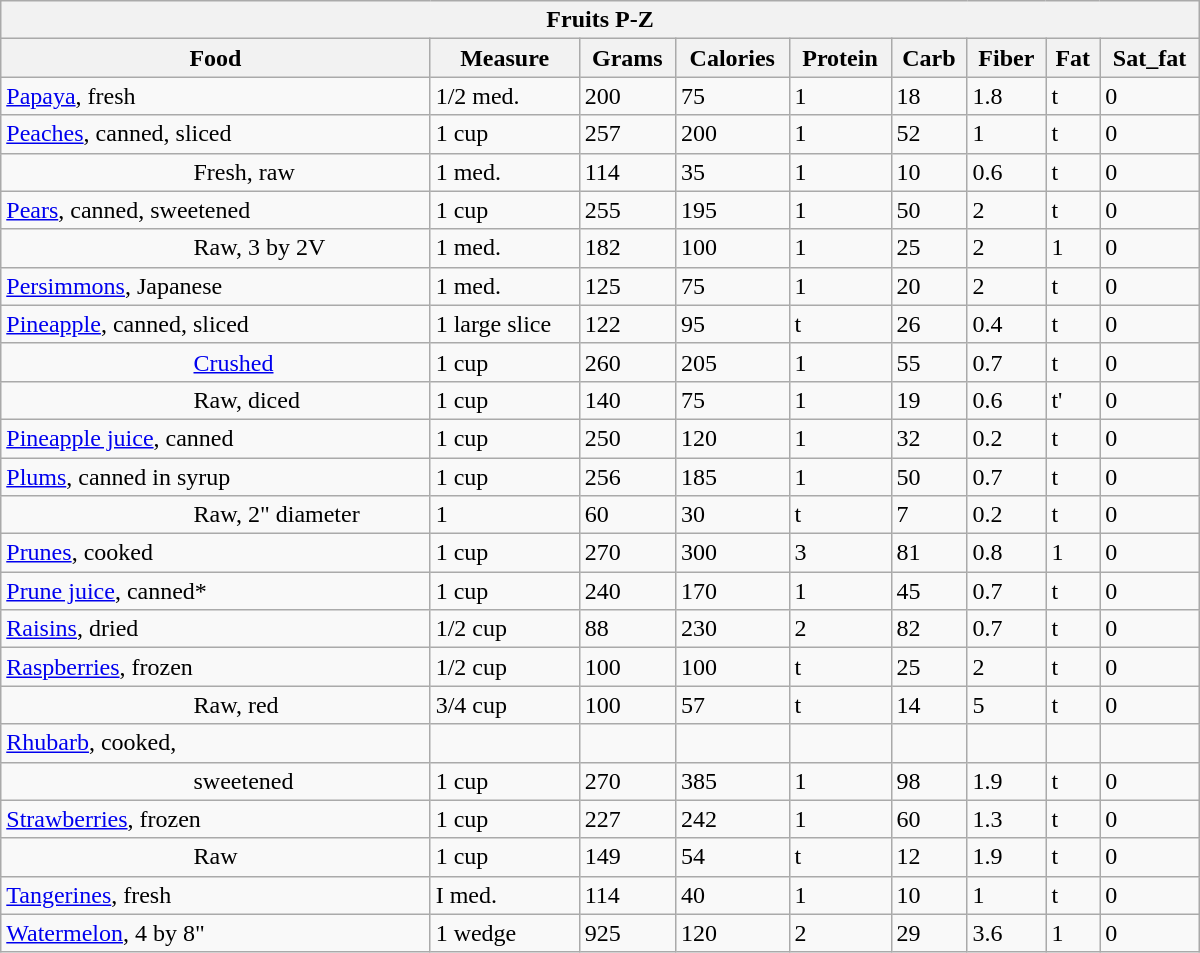<table class="wikitable collapsible collapsed" style="min-width:50em">
<tr>
<th colspan=9>Fruits P-Z</th>
</tr>
<tr>
<th>Food</th>
<th>Measure</th>
<th>Grams</th>
<th>Calories</th>
<th>Protein</th>
<th>Carb</th>
<th>Fiber</th>
<th>Fat</th>
<th>Sat_fat</th>
</tr>
<tr>
<td><a href='#'>Papaya</a>, fresh</td>
<td>1/2 med.</td>
<td>200</td>
<td>75</td>
<td>1</td>
<td>18</td>
<td>1.8</td>
<td>t</td>
<td>0</td>
</tr>
<tr>
<td><a href='#'>Peaches</a>, canned, sliced</td>
<td>1 cup</td>
<td>257</td>
<td>200</td>
<td>1</td>
<td>52</td>
<td>1</td>
<td>t</td>
<td>0</td>
</tr>
<tr>
<td style="padding-left:8em">Fresh, raw</td>
<td>1 med.</td>
<td>114</td>
<td>35</td>
<td>1</td>
<td>10</td>
<td>0.6</td>
<td>t</td>
<td>0</td>
</tr>
<tr>
<td><a href='#'>Pears</a>, canned, sweetened</td>
<td>1 cup</td>
<td>255</td>
<td>195</td>
<td>1</td>
<td>50</td>
<td>2</td>
<td>t</td>
<td>0</td>
</tr>
<tr>
<td style="padding-left:8em">Raw, 3 by 2V</td>
<td>1 med.</td>
<td>182</td>
<td>100</td>
<td>1</td>
<td>25</td>
<td>2</td>
<td>1</td>
<td>0</td>
</tr>
<tr>
<td><a href='#'>Persimmons</a>, Japanese</td>
<td>1 med.</td>
<td>125</td>
<td>75</td>
<td>1</td>
<td>20</td>
<td>2</td>
<td>t</td>
<td>0</td>
</tr>
<tr>
<td><a href='#'>Pineapple</a>, canned, sliced</td>
<td>1 large slice</td>
<td>122</td>
<td>95</td>
<td>t</td>
<td>26</td>
<td>0.4</td>
<td>t</td>
<td>0</td>
</tr>
<tr>
<td style="padding-left:8em"><a href='#'>Crushed</a></td>
<td>1 cup</td>
<td>260</td>
<td>205</td>
<td>1</td>
<td>55</td>
<td>0.7</td>
<td>t</td>
<td>0</td>
</tr>
<tr>
<td style="padding-left:8em">Raw, diced</td>
<td>1 cup</td>
<td>140</td>
<td>75</td>
<td>1</td>
<td>19</td>
<td>0.6</td>
<td>t'</td>
<td>0</td>
</tr>
<tr>
<td><a href='#'>Pineapple juice</a>, canned</td>
<td>1 cup</td>
<td>250</td>
<td>120</td>
<td>1</td>
<td>32</td>
<td>0.2</td>
<td>t</td>
<td>0</td>
</tr>
<tr>
<td><a href='#'>Plums</a>, canned in syrup</td>
<td>1 cup</td>
<td>256</td>
<td>185</td>
<td>1</td>
<td>50</td>
<td>0.7</td>
<td>t</td>
<td>0</td>
</tr>
<tr>
<td style="padding-left:8em">Raw, 2" diameter</td>
<td>1</td>
<td>60</td>
<td>30</td>
<td>t</td>
<td>7</td>
<td>0.2</td>
<td>t</td>
<td>0</td>
</tr>
<tr>
<td><a href='#'>Prunes</a>, cooked</td>
<td>1 cup</td>
<td>270</td>
<td>300</td>
<td>3</td>
<td>81</td>
<td>0.8</td>
<td>1</td>
<td>0</td>
</tr>
<tr>
<td><a href='#'>Prune juice</a>, canned*</td>
<td>1 cup</td>
<td>240</td>
<td>170</td>
<td>1</td>
<td>45</td>
<td>0.7</td>
<td>t</td>
<td>0</td>
</tr>
<tr>
<td><a href='#'>Raisins</a>, dried</td>
<td>1/2 cup</td>
<td>88</td>
<td>230</td>
<td>2</td>
<td>82</td>
<td>0.7</td>
<td>t</td>
<td>0</td>
</tr>
<tr>
<td><a href='#'>Raspberries</a>, frozen</td>
<td>1/2 cup</td>
<td>100</td>
<td>100</td>
<td>t</td>
<td>25</td>
<td>2</td>
<td>t</td>
<td>0</td>
</tr>
<tr>
<td style="padding-left:8em">Raw, red</td>
<td>3/4 cup</td>
<td>100</td>
<td>57</td>
<td>t</td>
<td>14</td>
<td>5</td>
<td>t</td>
<td>0</td>
</tr>
<tr>
<td><a href='#'>Rhubarb</a>, cooked,</td>
<td></td>
<td></td>
<td></td>
<td></td>
<td></td>
<td></td>
<td></td>
<td></td>
</tr>
<tr>
<td style="padding-left:8em">sweetened</td>
<td>1 cup</td>
<td>270</td>
<td>385</td>
<td>1</td>
<td>98</td>
<td>1.9</td>
<td>t</td>
<td>0</td>
</tr>
<tr>
<td><a href='#'>Strawberries</a>, frozen</td>
<td>1 cup</td>
<td>227</td>
<td>242</td>
<td>1</td>
<td>60</td>
<td>1.3</td>
<td>t</td>
<td>0</td>
</tr>
<tr>
<td style="padding-left:8em">Raw</td>
<td>1 cup</td>
<td>149</td>
<td>54</td>
<td>t</td>
<td>12</td>
<td>1.9</td>
<td>t</td>
<td>0</td>
</tr>
<tr>
<td><a href='#'>Tangerines</a>, fresh</td>
<td>I med.</td>
<td>114</td>
<td>40</td>
<td>1</td>
<td>10</td>
<td>1</td>
<td>t</td>
<td>0</td>
</tr>
<tr>
<td><a href='#'>Watermelon</a>, 4 by 8"</td>
<td>1 wedge</td>
<td>925</td>
<td>120</td>
<td>2</td>
<td>29</td>
<td>3.6</td>
<td>1</td>
<td>0</td>
</tr>
</table>
